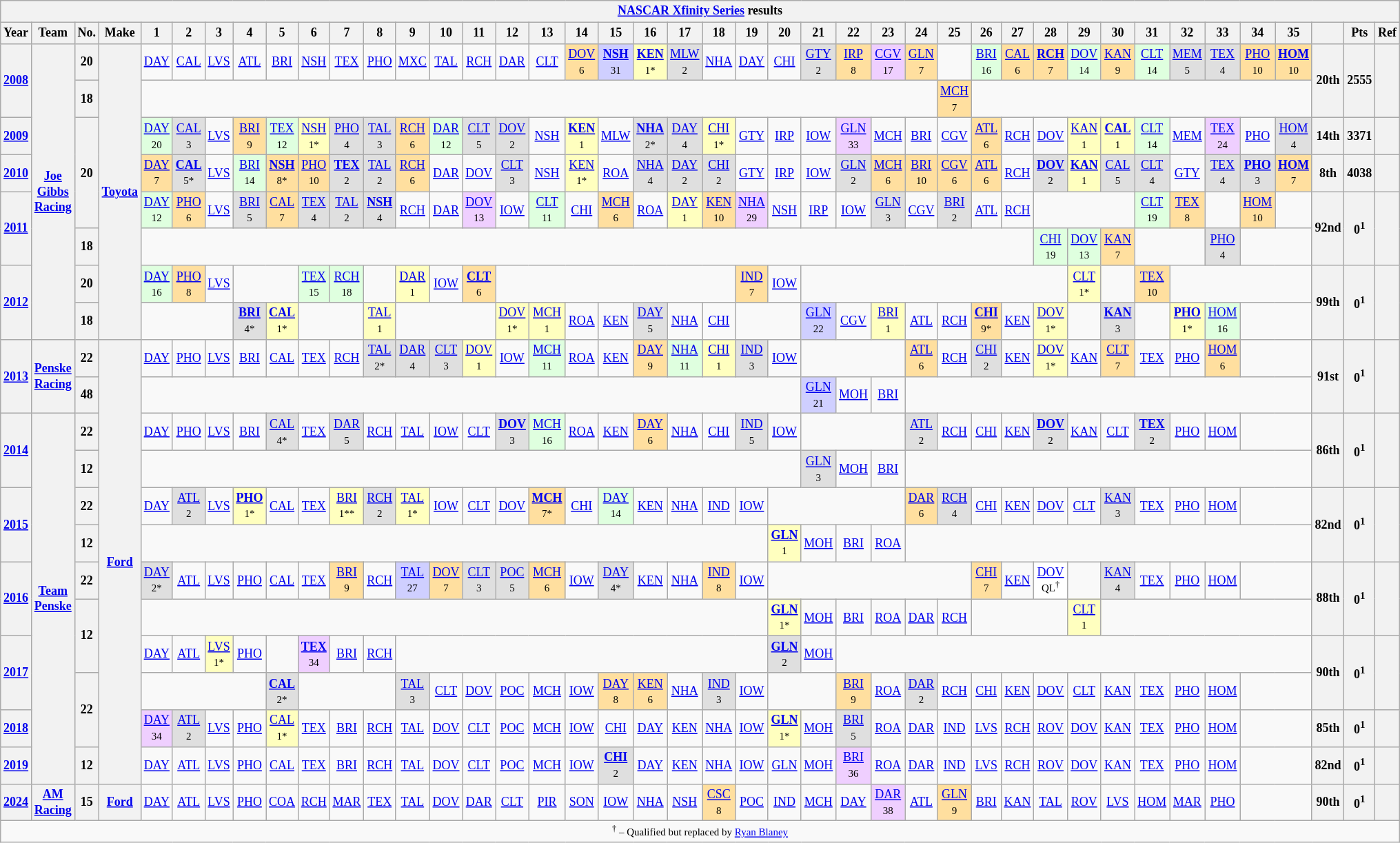<table class="wikitable" style="text-align:center; font-size:75%">
<tr>
<th colspan=42><a href='#'>NASCAR Xfinity Series</a> results</th>
</tr>
<tr>
<th>Year</th>
<th>Team</th>
<th>No.</th>
<th>Make</th>
<th>1</th>
<th>2</th>
<th>3</th>
<th>4</th>
<th>5</th>
<th>6</th>
<th>7</th>
<th>8</th>
<th>9</th>
<th>10</th>
<th>11</th>
<th>12</th>
<th>13</th>
<th>14</th>
<th>15</th>
<th>16</th>
<th>17</th>
<th>18</th>
<th>19</th>
<th>20</th>
<th>21</th>
<th>22</th>
<th>23</th>
<th>24</th>
<th>25</th>
<th>26</th>
<th>27</th>
<th>28</th>
<th>29</th>
<th>30</th>
<th>31</th>
<th>32</th>
<th>33</th>
<th>34</th>
<th>35</th>
<th></th>
<th>Pts</th>
<th>Ref</th>
</tr>
<tr>
<th rowspan=2><a href='#'>2008</a></th>
<th rowspan=8><a href='#'>Joe Gibbs Racing</a></th>
<th>20</th>
<th rowspan=8><a href='#'>Toyota</a></th>
<td><a href='#'>DAY</a></td>
<td><a href='#'>CAL</a></td>
<td><a href='#'>LVS</a></td>
<td><a href='#'>ATL</a></td>
<td><a href='#'>BRI</a></td>
<td><a href='#'>NSH</a></td>
<td><a href='#'>TEX</a></td>
<td><a href='#'>PHO</a></td>
<td><a href='#'>MXC</a></td>
<td><a href='#'>TAL</a></td>
<td><a href='#'>RCH</a></td>
<td><a href='#'>DAR</a></td>
<td><a href='#'>CLT</a></td>
<td style="background:#FFDF9F;"><a href='#'>DOV</a><br><small>6</small></td>
<td style="background:#CFCFFF;"><strong><a href='#'>NSH</a></strong><br><small>31</small></td>
<td style="background:#FFFFBF;"><strong><a href='#'>KEN</a></strong><br><small>1*</small></td>
<td style="background:#DFDFDF;"><a href='#'>MLW</a><br><small>2</small></td>
<td><a href='#'>NHA</a></td>
<td><a href='#'>DAY</a></td>
<td><a href='#'>CHI</a></td>
<td style="background:#DFDFDF;"><a href='#'>GTY</a><br><small>2</small></td>
<td style="background:#FFDF9F;"><a href='#'>IRP</a><br><small>8</small></td>
<td style="background:#EFCFFF;"><a href='#'>CGV</a><br><small>17</small></td>
<td style="background:#FFDF9F;"><a href='#'>GLN</a><br><small>7</small></td>
<td></td>
<td style="background:#DFFFDF;"><a href='#'>BRI</a><br><small>16</small></td>
<td style="background:#FFDF9F;"><a href='#'>CAL</a><br><small>6</small></td>
<td style="background:#FFDF9F;"><strong><a href='#'>RCH</a></strong><br><small>7</small></td>
<td style="background:#DFFFDF;"><a href='#'>DOV</a><br><small>14</small></td>
<td style="background:#FFDF9F;"><a href='#'>KAN</a><br><small>9</small></td>
<td style="background:#DFFFDF;"><a href='#'>CLT</a><br><small>14</small></td>
<td style="background:#DFDFDF;"><a href='#'>MEM</a><br><small>5</small></td>
<td style="background:#DFDFDF;"><a href='#'>TEX</a><br><small>4</small></td>
<td style="background:#FFDF9F;"><a href='#'>PHO</a><br><small>10</small></td>
<td style="background:#FFDF9F;"><strong><a href='#'>HOM</a></strong><br><small>10</small></td>
<th rowspan=2>20th</th>
<th rowspan=2>2555</th>
<th rowspan=2></th>
</tr>
<tr>
<th>18</th>
<td colspan=24></td>
<td style="background:#FFDF9F;"><a href='#'>MCH</a><br><small>7</small></td>
<td colspan=10></td>
</tr>
<tr>
<th><a href='#'>2009</a></th>
<th rowspan=3>20</th>
<td style="background:#DFFFDF;"><a href='#'>DAY</a><br><small>20</small></td>
<td style="background:#DFDFDF;"><a href='#'>CAL</a><br><small>3</small></td>
<td><a href='#'>LVS</a></td>
<td style="background:#FFDF9F;"><a href='#'>BRI</a><br><small>9</small></td>
<td style="background:#DFFFDF;"><a href='#'>TEX</a><br><small>12</small></td>
<td style="background:#FFFFBF;"><a href='#'>NSH</a><br><small>1*</small></td>
<td style="background:#DFDFDF;"><a href='#'>PHO</a><br><small>4</small></td>
<td style="background:#DFDFDF;"><a href='#'>TAL</a><br><small>3</small></td>
<td style="background:#FFDF9F;"><a href='#'>RCH</a><br><small>6</small></td>
<td style="background:#DFFFDF;"><a href='#'>DAR</a><br><small>12</small></td>
<td style="background:#DFDFDF;"><a href='#'>CLT</a><br><small>5</small></td>
<td style="background:#DFDFDF;"><a href='#'>DOV</a><br><small>2</small></td>
<td><a href='#'>NSH</a></td>
<td style="background:#FFFFBF;"><strong><a href='#'>KEN</a></strong><br><small>1</small></td>
<td><a href='#'>MLW</a></td>
<td style="background:#DFDFDF;"><strong><a href='#'>NHA</a></strong><br><small>2*</small></td>
<td style="background:#DFDFDF;"><a href='#'>DAY</a><br><small>4</small></td>
<td style="background:#FFFFBF;"><a href='#'>CHI</a><br><small>1*</small></td>
<td><a href='#'>GTY</a></td>
<td><a href='#'>IRP</a></td>
<td><a href='#'>IOW</a></td>
<td style="background:#EFCFFF;"><a href='#'>GLN</a><br><small>33</small></td>
<td><a href='#'>MCH</a></td>
<td><a href='#'>BRI</a></td>
<td><a href='#'>CGV</a></td>
<td style="background:#FFDF9F;"><a href='#'>ATL</a><br><small>6</small></td>
<td><a href='#'>RCH</a></td>
<td><a href='#'>DOV</a></td>
<td style="background:#FFFFBF;"><a href='#'>KAN</a><br><small>1</small></td>
<td style="background:#FFFFBF;"><strong><a href='#'>CAL</a></strong><br><small>1</small></td>
<td style="background:#DFFFDF;"><a href='#'>CLT</a><br><small>14</small></td>
<td><a href='#'>MEM</a></td>
<td style="background:#EFCFFF;"><a href='#'>TEX</a><br><small>24</small></td>
<td><a href='#'>PHO</a></td>
<td style="background:#DFDFDF;"><a href='#'>HOM</a><br><small>4</small></td>
<th>14th</th>
<th>3371</th>
<th></th>
</tr>
<tr>
<th><a href='#'>2010</a></th>
<td style="background:#FFDF9F;"><a href='#'>DAY</a><br><small>7</small></td>
<td style="background:#DFDFDF;"><strong><a href='#'>CAL</a></strong><br><small>5*</small></td>
<td><a href='#'>LVS</a></td>
<td style="background:#DFFFDF;"><a href='#'>BRI</a><br><small>14</small></td>
<td style="background:#FFDF9F;"><strong><a href='#'>NSH</a></strong><br><small>8*</small></td>
<td style="background:#FFDF9F;"><a href='#'>PHO</a><br><small>10</small></td>
<td style="background:#DFDFDF;"><strong><a href='#'>TEX</a></strong><br><small>2</small></td>
<td style="background:#DFDFDF;"><a href='#'>TAL</a><br><small>2</small></td>
<td style="background:#FFDF9F;"><a href='#'>RCH</a><br><small>6</small></td>
<td><a href='#'>DAR</a></td>
<td><a href='#'>DOV</a></td>
<td style="background:#DFDFDF;"><a href='#'>CLT</a><br><small>3</small></td>
<td><a href='#'>NSH</a></td>
<td style="background:#FFFFBF;"><a href='#'>KEN</a><br><small>1*</small></td>
<td><a href='#'>ROA</a></td>
<td style="background:#DFDFDF;"><a href='#'>NHA</a><br><small>4</small></td>
<td style="background:#DFDFDF;"><a href='#'>DAY</a><br><small>2</small></td>
<td style="background:#DFDFDF;"><a href='#'>CHI</a><br><small>2</small></td>
<td><a href='#'>GTY</a></td>
<td><a href='#'>IRP</a></td>
<td><a href='#'>IOW</a></td>
<td style="background:#DFDFDF;"><a href='#'>GLN</a><br><small>2</small></td>
<td style="background:#FFDF9F;"><a href='#'>MCH</a><br><small>6</small></td>
<td style="background:#FFDF9F;"><a href='#'>BRI</a><br><small>10</small></td>
<td style="background:#FFDF9F;"><a href='#'>CGV</a><br><small>6</small></td>
<td style="background:#FFDF9F;"><a href='#'>ATL</a><br><small>6</small></td>
<td><a href='#'>RCH</a></td>
<td style="background:#DFDFDF;"><strong><a href='#'>DOV</a></strong><br><small>2</small></td>
<td style="background:#FFFFBF;"><strong><a href='#'>KAN</a></strong><br><small>1</small></td>
<td style="background:#DFDFDF;"><a href='#'>CAL</a><br><small>5</small></td>
<td style="background:#DFDFDF;"><a href='#'>CLT</a><br><small>4</small></td>
<td><a href='#'>GTY</a></td>
<td style="background:#DFDFDF;"><a href='#'>TEX</a><br><small>4</small></td>
<td style="background:#DFDFDF;"><strong><a href='#'>PHO</a></strong><br><small>3</small></td>
<td style="background:#FFDF9F;"><strong><a href='#'>HOM</a></strong><br><small>7</small></td>
<th>8th</th>
<th>4038</th>
<th></th>
</tr>
<tr>
<th rowspan=2><a href='#'>2011</a></th>
<td style="background:#DFFFDF;"><a href='#'>DAY</a><br><small>12</small></td>
<td style="background:#FFDF9F;"><a href='#'>PHO</a><br><small>6</small></td>
<td><a href='#'>LVS</a></td>
<td style="background:#DFDFDF;"><a href='#'>BRI</a><br><small>5</small></td>
<td style="background:#FFDF9F;"><a href='#'>CAL</a><br><small>7</small></td>
<td style="background:#DFDFDF;"><a href='#'>TEX</a><br><small>4</small></td>
<td style="background:#DFDFDF;"><a href='#'>TAL</a><br><small>2</small></td>
<td style="background:#DFDFDF;"><strong><a href='#'>NSH</a></strong><br><small>4</small></td>
<td><a href='#'>RCH</a></td>
<td><a href='#'>DAR</a></td>
<td style="background:#EFCFFF;"><a href='#'>DOV</a><br><small>13</small></td>
<td><a href='#'>IOW</a></td>
<td style="background:#DFFFDF;"><a href='#'>CLT</a><br><small>11</small></td>
<td><a href='#'>CHI</a></td>
<td style="background:#FFDF9F;"><a href='#'>MCH</a><br><small>6</small></td>
<td><a href='#'>ROA</a></td>
<td style="background:#FFFFBF;"><a href='#'>DAY</a><br><small>1</small></td>
<td style="background:#FFDF9F;"><a href='#'>KEN</a><br><small>10</small></td>
<td style="background:#EFCFFF;"><a href='#'>NHA</a><br><small>29</small></td>
<td><a href='#'>NSH</a></td>
<td><a href='#'>IRP</a></td>
<td><a href='#'>IOW</a></td>
<td style="background:#DFDFDF;"><a href='#'>GLN</a><br><small>3</small></td>
<td><a href='#'>CGV</a></td>
<td style="background:#DFDFDF;"><a href='#'>BRI</a><br><small>2</small></td>
<td><a href='#'>ATL</a></td>
<td><a href='#'>RCH</a></td>
<td colspan=3></td>
<td style="background:#DFFFDF;"><a href='#'>CLT</a><br><small>19</small></td>
<td style="background:#FFDF9F;"><a href='#'>TEX</a><br><small>8</small></td>
<td></td>
<td style="background:#FFDF9F;"><a href='#'>HOM</a><br><small>10</small></td>
<td></td>
<th rowspan=2>92nd</th>
<th rowspan=2>0<sup>1</sup></th>
<th rowspan=2></th>
</tr>
<tr>
<th>18</th>
<td colspan=27></td>
<td style="background:#DFFFDF;"><a href='#'>CHI</a><br><small>19</small></td>
<td style="background:#DFFFDF;"><a href='#'>DOV</a><br><small>13</small></td>
<td style="background:#FFDF9F;"><a href='#'>KAN</a><br><small>7</small></td>
<td colspan=2></td>
<td style="background:#DFDFDF;"><a href='#'>PHO</a><br><small>4</small></td>
<td colspan=2></td>
</tr>
<tr>
<th rowspan=2><a href='#'>2012</a></th>
<th>20</th>
<td style="background:#DFFFDF;"><a href='#'>DAY</a><br><small>16</small></td>
<td style="background:#FFDF9F;"><a href='#'>PHO</a><br><small>8</small></td>
<td><a href='#'>LVS</a></td>
<td colspan=2></td>
<td style="background:#DFFFDF;"><a href='#'>TEX</a><br><small>15</small></td>
<td style="background:#DFFFDF;"><a href='#'>RCH</a><br><small>18</small></td>
<td></td>
<td style="background:#FFFFBF;"><a href='#'>DAR</a><br><small>1</small></td>
<td><a href='#'>IOW</a></td>
<td style="background:#FFDF9F;"><strong><a href='#'>CLT</a></strong><br><small>6</small></td>
<td colspan=7></td>
<td style="background:#FFDF9F;"><a href='#'>IND</a><br><small>7</small></td>
<td><a href='#'>IOW</a></td>
<td colspan=8></td>
<td style="background:#FFFFBF;"><a href='#'>CLT</a><br><small>1*</small></td>
<td></td>
<td style="background:#FFDF9F;"><a href='#'>TEX</a><br><small>10</small></td>
<td colspan=4></td>
<th rowspan=2>99th</th>
<th rowspan=2>0<sup>1</sup></th>
<th rowspan=2></th>
</tr>
<tr>
<th>18</th>
<td colspan=3></td>
<td style="background:#DFDFDF;"><strong><a href='#'>BRI</a></strong><br><small>4*</small></td>
<td style="background:#FFFFBF;"><strong><a href='#'>CAL</a></strong><br><small>1*</small></td>
<td colspan=2></td>
<td style="background:#FFFFBF;"><a href='#'>TAL</a><br><small>1</small></td>
<td colspan=3></td>
<td style="background:#FFFFBF;"><a href='#'>DOV</a><br><small>1*</small></td>
<td style="background:#FFFFBF;"><a href='#'>MCH</a><br><small>1</small></td>
<td><a href='#'>ROA</a></td>
<td><a href='#'>KEN</a></td>
<td style="background:#DFDFDF;"><a href='#'>DAY</a><br><small>5</small></td>
<td><a href='#'>NHA</a></td>
<td><a href='#'>CHI</a></td>
<td colspan=2></td>
<td style="background:#CFCFFF;"><a href='#'>GLN</a><br><small>22</small></td>
<td><a href='#'>CGV</a></td>
<td style="background:#FFFFBF;"><a href='#'>BRI</a><br><small>1</small></td>
<td><a href='#'>ATL</a></td>
<td><a href='#'>RCH</a></td>
<td style="background:#FFDF9F;"><strong><a href='#'>CHI</a></strong><br><small>9*</small></td>
<td><a href='#'>KEN</a></td>
<td style="background:#FFFFBF;"><a href='#'>DOV</a><br><small>1*</small></td>
<td></td>
<td style="background:#DFDFDF;"><strong><a href='#'>KAN</a></strong><br><small>3</small></td>
<td></td>
<td style="background:#FFFFBF;"><strong><a href='#'>PHO</a></strong><br><small>1*</small></td>
<td style="background:#DFFFDF;"><a href='#'>HOM</a><br><small>16</small></td>
<td colspan=2></td>
</tr>
<tr>
<th rowspan=2><a href='#'>2013</a></th>
<th rowspan=2><a href='#'>Penske Racing</a></th>
<th>22</th>
<th rowspan=12><a href='#'>Ford</a></th>
<td><a href='#'>DAY</a></td>
<td><a href='#'>PHO</a></td>
<td><a href='#'>LVS</a></td>
<td><a href='#'>BRI</a></td>
<td><a href='#'>CAL</a></td>
<td><a href='#'>TEX</a></td>
<td><a href='#'>RCH</a></td>
<td style="background:#DFDFDF;"><a href='#'>TAL</a><br><small>2*</small></td>
<td style="background:#DFDFDF;"><a href='#'>DAR</a><br><small>4</small></td>
<td style="background:#DFDFDF;"><a href='#'>CLT</a><br><small>3</small></td>
<td style="background:#FFFFBF;"><a href='#'>DOV</a><br><small>1</small></td>
<td><a href='#'>IOW</a></td>
<td style="background:#DFFFDF;"><a href='#'>MCH</a><br><small>11</small></td>
<td><a href='#'>ROA</a></td>
<td><a href='#'>KEN</a></td>
<td style="background:#FFDF9F;"><a href='#'>DAY</a><br><small>9</small></td>
<td style="background:#DFFFDF;"><a href='#'>NHA</a><br><small>11</small></td>
<td style="background:#FFFFBF;"><a href='#'>CHI</a><br><small>1</small></td>
<td style="background:#DFDFDF;"><a href='#'>IND</a><br><small>3</small></td>
<td><a href='#'>IOW</a></td>
<td colspan=3></td>
<td style="background:#FFDF9F;"><a href='#'>ATL</a><br><small>6</small></td>
<td><a href='#'>RCH</a></td>
<td style="background:#DFDFDF;"><a href='#'>CHI</a><br><small>2</small></td>
<td><a href='#'>KEN</a></td>
<td style="background:#FFFFBF;"><a href='#'>DOV</a><br><small>1*</small></td>
<td><a href='#'>KAN</a></td>
<td style="background:#FFDF9F;"><a href='#'>CLT</a><br><small>7</small></td>
<td><a href='#'>TEX</a></td>
<td><a href='#'>PHO</a></td>
<td style="background:#FFDF9F;"><a href='#'>HOM</a><br><small>6</small></td>
<td colspan=2></td>
<th rowspan=2>91st</th>
<th rowspan=2>0<sup>1</sup></th>
<th rowspan=2></th>
</tr>
<tr>
<th>48</th>
<td colspan=20></td>
<td style="background:#CFCFFF;"><a href='#'>GLN</a><br><small>21</small></td>
<td><a href='#'>MOH</a></td>
<td><a href='#'>BRI</a></td>
<td colspan=12></td>
</tr>
<tr>
<th rowspan=2><a href='#'>2014</a></th>
<th rowspan=10><a href='#'>Team Penske</a></th>
<th>22</th>
<td><a href='#'>DAY</a></td>
<td><a href='#'>PHO</a></td>
<td><a href='#'>LVS</a></td>
<td><a href='#'>BRI</a></td>
<td style="background:#DFDFDF;"><a href='#'>CAL</a><br><small>4*</small></td>
<td><a href='#'>TEX</a></td>
<td style="background:#DFDFDF;"><a href='#'>DAR</a><br><small>5</small></td>
<td><a href='#'>RCH</a></td>
<td><a href='#'>TAL</a></td>
<td><a href='#'>IOW</a></td>
<td><a href='#'>CLT</a></td>
<td style="background:#DFDFDF;"><strong><a href='#'>DOV</a></strong><br><small>3</small></td>
<td style="background:#DFFFDF;"><a href='#'>MCH</a><br><small>16</small></td>
<td><a href='#'>ROA</a></td>
<td><a href='#'>KEN</a></td>
<td style="background:#FFDF9F;"><a href='#'>DAY</a><br><small>6</small></td>
<td><a href='#'>NHA</a></td>
<td><a href='#'>CHI</a></td>
<td style="background:#DFDFDF;"><a href='#'>IND</a><br><small>5</small></td>
<td><a href='#'>IOW</a></td>
<td colspan=3></td>
<td style="background:#DFDFDF;"><a href='#'>ATL</a><br><small>2</small></td>
<td><a href='#'>RCH</a></td>
<td><a href='#'>CHI</a></td>
<td><a href='#'>KEN</a></td>
<td style="background:#DFDFDF;"><strong><a href='#'>DOV</a></strong><br><small>2</small></td>
<td><a href='#'>KAN</a></td>
<td><a href='#'>CLT</a></td>
<td style="background:#DFDFDF;"><strong><a href='#'>TEX</a></strong><br><small>2</small></td>
<td><a href='#'>PHO</a><br><small></small></td>
<td><a href='#'>HOM</a><br><small></small></td>
<td colspan=2></td>
<th rowspan=2>86th</th>
<th rowspan=2>0<sup>1</sup></th>
<th rowspan=2></th>
</tr>
<tr>
<th>12</th>
<td colspan=20></td>
<td style="background:#DFDFDF;"><a href='#'>GLN</a><br><small>3</small></td>
<td><a href='#'>MOH</a></td>
<td><a href='#'>BRI</a></td>
<td colspan=12></td>
</tr>
<tr>
<th rowspan=2><a href='#'>2015</a></th>
<th>22</th>
<td><a href='#'>DAY</a></td>
<td style="background:#DFDFDF;"><a href='#'>ATL</a><br><small>2</small></td>
<td><a href='#'>LVS</a></td>
<td style="background:#FFFFBF;"><strong><a href='#'>PHO</a></strong><br><small>1*</small></td>
<td><a href='#'>CAL</a></td>
<td><a href='#'>TEX</a></td>
<td style="background:#FFFFBF;"><a href='#'>BRI</a><br><small>1**</small></td>
<td style="background:#DFDFDF;"><a href='#'>RCH</a><br><small>2</small></td>
<td style="background:#FFFFBF;"><a href='#'>TAL</a><br><small>1*</small></td>
<td><a href='#'>IOW</a></td>
<td><a href='#'>CLT</a></td>
<td><a href='#'>DOV</a></td>
<td style="background:#FFDF9F;"><strong><a href='#'>MCH</a></strong><br><small>7*</small></td>
<td><a href='#'>CHI</a></td>
<td style="background:#DFFFDF;"><a href='#'>DAY</a><br><small>14</small></td>
<td><a href='#'>KEN</a></td>
<td><a href='#'>NHA</a></td>
<td><a href='#'>IND</a></td>
<td><a href='#'>IOW</a></td>
<td colspan=4></td>
<td style="background:#FFDF9F;"><a href='#'>DAR</a><br><small>6</small></td>
<td style="background:#DFDFDF;"><a href='#'>RCH</a><br><small>4</small></td>
<td><a href='#'>CHI</a></td>
<td><a href='#'>KEN</a></td>
<td><a href='#'>DOV</a></td>
<td><a href='#'>CLT</a></td>
<td style="background:#DFDFDF;"><a href='#'>KAN</a><br><small>3</small></td>
<td><a href='#'>TEX</a></td>
<td><a href='#'>PHO</a></td>
<td><a href='#'>HOM</a></td>
<td colspan=2></td>
<th rowspan=2>82nd</th>
<th rowspan=2>0<sup>1</sup></th>
<th rowspan=2></th>
</tr>
<tr>
<th>12</th>
<td colspan=19></td>
<td style="background:#FFFFBF;"><strong><a href='#'>GLN</a></strong><br><small>1</small></td>
<td><a href='#'>MOH</a></td>
<td><a href='#'>BRI</a></td>
<td><a href='#'>ROA</a></td>
<td colspan=12></td>
</tr>
<tr>
<th rowspan=2><a href='#'>2016</a></th>
<th>22</th>
<td style="background:#DFDFDF;"><a href='#'>DAY</a><br><small>2*</small></td>
<td><a href='#'>ATL</a></td>
<td><a href='#'>LVS</a></td>
<td><a href='#'>PHO</a></td>
<td><a href='#'>CAL</a></td>
<td><a href='#'>TEX</a></td>
<td style="background:#FFDF9F;"><a href='#'>BRI</a><br><small>9</small></td>
<td><a href='#'>RCH</a></td>
<td style="background:#CFCFFF;"><a href='#'>TAL</a><br><small>27</small></td>
<td style="background:#FFDF9F;"><a href='#'>DOV</a><br><small>7</small></td>
<td style="background:#DFDFDF;"><a href='#'>CLT</a><br><small>3</small></td>
<td style="background:#DFDFDF;"><a href='#'>POC</a><br><small>5</small></td>
<td style="background:#FFDF9F;"><a href='#'>MCH</a><br><small>6</small></td>
<td><a href='#'>IOW</a></td>
<td style="background:#DFDFDF;"><a href='#'>DAY</a><br><small>4*</small></td>
<td><a href='#'>KEN</a></td>
<td><a href='#'>NHA</a></td>
<td style="background:#FFDF9F;"><a href='#'>IND</a><br><small>8</small></td>
<td><a href='#'>IOW</a></td>
<td colspan=6></td>
<td style="background:#FFDF9F;"><a href='#'>CHI</a><br><small>7</small></td>
<td><a href='#'>KEN</a></td>
<td style="background:#FFFFFF;"><a href='#'>DOV</a><br><small>QL<sup>†</sup></small></td>
<td></td>
<td style="background:#DFDFDF;"><a href='#'>KAN</a><br><small>4</small></td>
<td><a href='#'>TEX</a></td>
<td><a href='#'>PHO</a></td>
<td><a href='#'>HOM</a></td>
<td colspan=2></td>
<th rowspan=2>88th</th>
<th rowspan=2>0<sup>1</sup></th>
<th rowspan=2></th>
</tr>
<tr>
<th rowspan=2>12</th>
<td colspan=19></td>
<td style="background:#FFFFBF;"><strong><a href='#'>GLN</a></strong><br><small>1*</small></td>
<td><a href='#'>MOH</a></td>
<td><a href='#'>BRI</a></td>
<td><a href='#'>ROA</a></td>
<td><a href='#'>DAR</a></td>
<td><a href='#'>RCH</a></td>
<td colspan=3></td>
<td style="background:#FFFFBF;"><a href='#'>CLT</a><br><small>1</small></td>
<td colspan=6></td>
</tr>
<tr>
<th rowspan=2><a href='#'>2017</a></th>
<td><a href='#'>DAY</a></td>
<td><a href='#'>ATL</a></td>
<td style="background:#FFFFBF;"><a href='#'>LVS</a><br><small>1*</small></td>
<td><a href='#'>PHO</a></td>
<td></td>
<td style="background:#EFCFFF;"><strong><a href='#'>TEX</a></strong><br><small>34</small></td>
<td><a href='#'>BRI</a></td>
<td><a href='#'>RCH</a></td>
<td colspan=11></td>
<td style="background:#DFDFDF;"><strong><a href='#'>GLN</a></strong><br><small>2</small></td>
<td><a href='#'>MOH</a></td>
<td colspan=14></td>
<th rowspan=2>90th</th>
<th rowspan=2>0<sup>1</sup></th>
<th rowspan=2></th>
</tr>
<tr>
<th rowspan=2>22</th>
<td colspan=4></td>
<td style="background:#DFDFDF;"><strong><a href='#'>CAL</a></strong><br><small>2*</small></td>
<td colspan=3></td>
<td style="background:#DFDFDF;"><a href='#'>TAL</a><br><small>3</small></td>
<td><a href='#'>CLT</a></td>
<td><a href='#'>DOV</a></td>
<td><a href='#'>POC</a></td>
<td><a href='#'>MCH</a></td>
<td><a href='#'>IOW</a></td>
<td style="background:#FFDF9F;"><a href='#'>DAY</a><br><small>8</small></td>
<td style="background:#FFDF9F;"><a href='#'>KEN</a><br><small>6</small></td>
<td><a href='#'>NHA</a></td>
<td style="background:#DFDFDF;"><a href='#'>IND</a><br><small>3</small></td>
<td><a href='#'>IOW</a></td>
<td colspan=2></td>
<td style="background:#FFDF9F;"><a href='#'>BRI</a><br><small>9</small></td>
<td><a href='#'>ROA</a></td>
<td style="background:#DFDFDF;"><a href='#'>DAR</a><br><small>2</small></td>
<td><a href='#'>RCH</a></td>
<td><a href='#'>CHI</a></td>
<td><a href='#'>KEN</a></td>
<td><a href='#'>DOV</a></td>
<td><a href='#'>CLT</a></td>
<td><a href='#'>KAN</a></td>
<td><a href='#'>TEX</a></td>
<td><a href='#'>PHO</a></td>
<td><a href='#'>HOM</a></td>
<td colspan=2></td>
</tr>
<tr>
<th><a href='#'>2018</a></th>
<td style="background:#EFCFFF;"><a href='#'>DAY</a><br><small>34</small></td>
<td style="background:#DFDFDF;"><a href='#'>ATL</a><br><small>2</small></td>
<td><a href='#'>LVS</a></td>
<td><a href='#'>PHO</a></td>
<td style="background:#FFFFBF;"><a href='#'>CAL</a><br><small>1*</small></td>
<td><a href='#'>TEX</a></td>
<td><a href='#'>BRI</a></td>
<td><a href='#'>RCH</a></td>
<td><a href='#'>TAL</a></td>
<td><a href='#'>DOV</a></td>
<td><a href='#'>CLT</a></td>
<td><a href='#'>POC</a></td>
<td><a href='#'>MCH</a></td>
<td><a href='#'>IOW</a></td>
<td><a href='#'>CHI</a></td>
<td><a href='#'>DAY</a></td>
<td><a href='#'>KEN</a></td>
<td><a href='#'>NHA</a></td>
<td><a href='#'>IOW</a></td>
<td style="background:#FFFFBF;"><strong><a href='#'>GLN</a></strong><br><small>1*</small></td>
<td><a href='#'>MOH</a></td>
<td style="background:#DFDFDF;"><a href='#'>BRI</a><br><small>5</small></td>
<td><a href='#'>ROA</a></td>
<td><a href='#'>DAR</a></td>
<td><a href='#'>IND</a></td>
<td><a href='#'>LVS</a></td>
<td><a href='#'>RCH</a></td>
<td><a href='#'>ROV</a></td>
<td><a href='#'>DOV</a></td>
<td><a href='#'>KAN</a></td>
<td><a href='#'>TEX</a></td>
<td><a href='#'>PHO</a></td>
<td><a href='#'>HOM</a></td>
<td colspan=2></td>
<th>85th</th>
<th>0<sup>1</sup></th>
<th></th>
</tr>
<tr>
<th><a href='#'>2019</a></th>
<th>12</th>
<td><a href='#'>DAY</a></td>
<td><a href='#'>ATL</a></td>
<td><a href='#'>LVS</a></td>
<td><a href='#'>PHO</a></td>
<td><a href='#'>CAL</a></td>
<td><a href='#'>TEX</a></td>
<td><a href='#'>BRI</a></td>
<td><a href='#'>RCH</a></td>
<td><a href='#'>TAL</a></td>
<td><a href='#'>DOV</a></td>
<td><a href='#'>CLT</a></td>
<td><a href='#'>POC</a></td>
<td><a href='#'>MCH</a></td>
<td><a href='#'>IOW</a></td>
<td style="background:#DFDFDF;"><strong><a href='#'>CHI</a></strong><br><small>2</small></td>
<td><a href='#'>DAY</a></td>
<td><a href='#'>KEN</a></td>
<td><a href='#'>NHA</a></td>
<td><a href='#'>IOW</a></td>
<td><a href='#'>GLN</a></td>
<td><a href='#'>MOH</a></td>
<td style="background:#EFCFFF;"><a href='#'>BRI</a><br><small>36</small></td>
<td><a href='#'>ROA</a></td>
<td><a href='#'>DAR</a></td>
<td><a href='#'>IND</a></td>
<td><a href='#'>LVS</a></td>
<td><a href='#'>RCH</a></td>
<td><a href='#'>ROV</a></td>
<td><a href='#'>DOV</a></td>
<td><a href='#'>KAN</a></td>
<td><a href='#'>TEX</a></td>
<td><a href='#'>PHO</a></td>
<td><a href='#'>HOM</a></td>
<td colspan=2></td>
<th>82nd</th>
<th>0<sup>1</sup></th>
<th></th>
</tr>
<tr>
<th><a href='#'>2024</a></th>
<th><a href='#'>AM Racing</a></th>
<th>15</th>
<th><a href='#'>Ford</a></th>
<td><a href='#'>DAY</a></td>
<td><a href='#'>ATL</a></td>
<td><a href='#'>LVS</a></td>
<td><a href='#'>PHO</a></td>
<td><a href='#'>COA</a></td>
<td><a href='#'>RCH</a></td>
<td><a href='#'>MAR</a></td>
<td><a href='#'>TEX</a></td>
<td><a href='#'>TAL</a></td>
<td><a href='#'>DOV</a></td>
<td><a href='#'>DAR</a></td>
<td><a href='#'>CLT</a></td>
<td><a href='#'>PIR</a></td>
<td><a href='#'>SON</a></td>
<td><a href='#'>IOW</a></td>
<td><a href='#'>NHA</a></td>
<td><a href='#'>NSH</a></td>
<td style="background:#FFDF9F;"><a href='#'>CSC</a><br><small>8</small></td>
<td><a href='#'>POC</a></td>
<td><a href='#'>IND</a></td>
<td><a href='#'>MCH</a></td>
<td><a href='#'>DAY</a></td>
<td style="background:#EFCFFF;"><a href='#'>DAR</a><br><small>38</small></td>
<td><a href='#'>ATL</a></td>
<td style="background:#FFDF9F;"><a href='#'>GLN</a><br><small>9</small></td>
<td><a href='#'>BRI</a></td>
<td><a href='#'>KAN</a></td>
<td><a href='#'>TAL</a></td>
<td><a href='#'>ROV</a></td>
<td><a href='#'>LVS</a></td>
<td><a href='#'>HOM</a></td>
<td><a href='#'>MAR</a></td>
<td><a href='#'>PHO</a></td>
<td colspan=2></td>
<th>90th</th>
<th>0<sup>1</sup></th>
<th></th>
</tr>
<tr>
<td colspan=42><small><sup>†</sup> – Qualified but replaced by <a href='#'>Ryan Blaney</a></small></td>
</tr>
</table>
